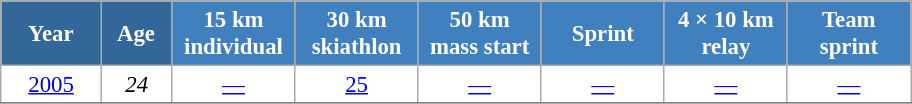<table class="wikitable" style="font-size:95%; text-align:center; border:grey solid 1px; border-collapse:collapse; background:#ffffff;">
<tr>
<th style="background-color:#369; color:white; width:60px;"> Year </th>
<th style="background-color:#369; color:white; width:40px;"> Age </th>
<th style="background-color:#4180be; color:white; width:75px;"> 15 km <br> individual </th>
<th style="background-color:#4180be; color:white; width:75px;"> 30 km <br> skiathlon </th>
<th style="background-color:#4180be; color:white; width:75px;"> 50 km <br> mass start </th>
<th style="background-color:#4180be; color:white; width:75px;"> Sprint </th>
<th style="background-color:#4180be; color:white; width:75px;"> 4 × 10 km <br> relay </th>
<th style="background-color:#4180be; color:white; width:75px;"> Team <br> sprint </th>
</tr>
<tr>
<td><a href='#'>2005</a></td>
<td><em>24</em></td>
<td><a href='#'>—</a></td>
<td><a href='#'>25</a></td>
<td><a href='#'>—</a></td>
<td><a href='#'>—</a></td>
<td><a href='#'>—</a></td>
<td><a href='#'>—</a></td>
</tr>
<tr>
</tr>
</table>
